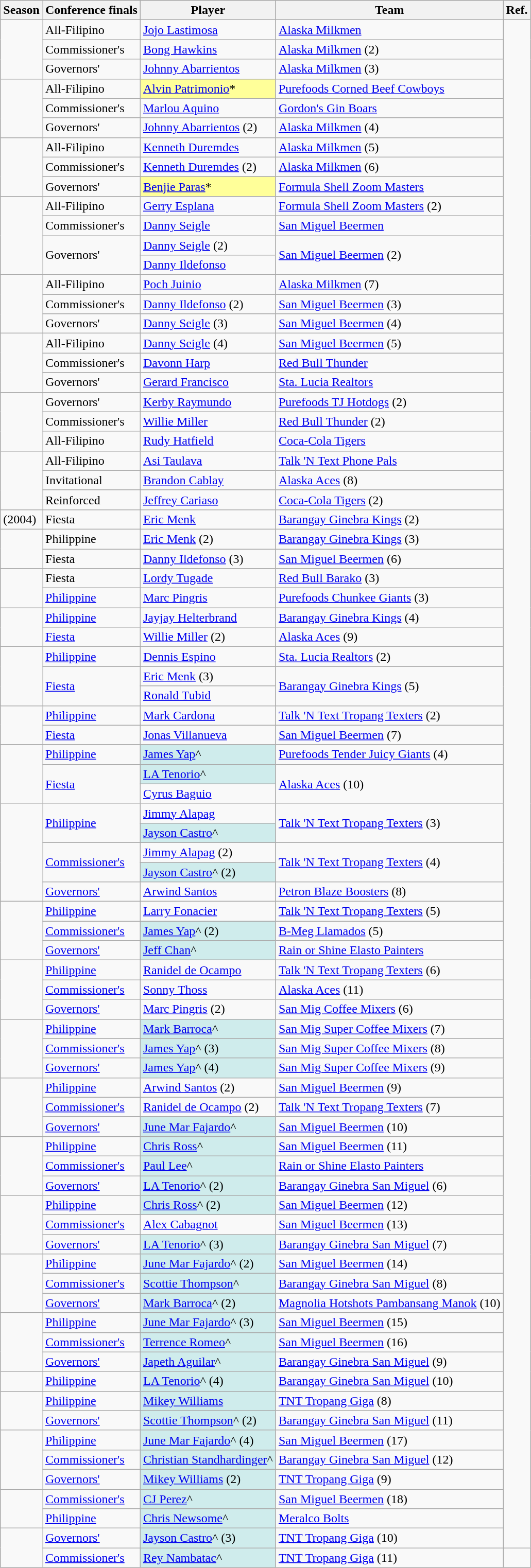<table class=wikitable>
<tr>
<th>Season</th>
<th>Conference finals</th>
<th>Player</th>
<th>Team</th>
<th>Ref.</th>
</tr>
<tr>
<td rowspan=3></td>
<td>All-Filipino</td>
<td><a href='#'>Jojo Lastimosa</a></td>
<td><a href='#'>Alaska Milkmen</a></td>
</tr>
<tr>
<td>Commissioner's</td>
<td><a href='#'>Bong Hawkins</a></td>
<td><a href='#'>Alaska Milkmen</a> (2)</td>
</tr>
<tr>
<td>Governors'</td>
<td><a href='#'>Johnny Abarrientos</a></td>
<td><a href='#'>Alaska Milkmen</a> (3)</td>
</tr>
<tr>
<td rowspan=3></td>
<td>All-Filipino</td>
<td !scope="row" style="background-color:#FFFF99"><a href='#'>Alvin Patrimonio</a>*</td>
<td><a href='#'>Purefoods Corned Beef Cowboys</a></td>
</tr>
<tr>
<td>Commissioner's</td>
<td><a href='#'>Marlou Aquino</a></td>
<td><a href='#'>Gordon's Gin Boars</a></td>
</tr>
<tr>
<td>Governors'</td>
<td><a href='#'>Johnny Abarrientos</a> (2)</td>
<td><a href='#'>Alaska Milkmen</a> (4)</td>
</tr>
<tr>
<td rowspan=3></td>
<td>All-Filipino</td>
<td><a href='#'>Kenneth Duremdes</a></td>
<td><a href='#'>Alaska Milkmen</a> (5)</td>
</tr>
<tr>
<td>Commissioner's</td>
<td><a href='#'>Kenneth Duremdes</a> (2)</td>
<td><a href='#'>Alaska Milkmen</a> (6)</td>
</tr>
<tr>
<td>Governors'</td>
<td !scope="row" style="background-color:#FFFF99"><a href='#'>Benjie Paras</a>*</td>
<td><a href='#'>Formula Shell Zoom Masters</a></td>
</tr>
<tr>
<td rowspan=4></td>
<td>All-Filipino</td>
<td><a href='#'>Gerry Esplana</a></td>
<td><a href='#'>Formula Shell Zoom Masters</a> (2)</td>
</tr>
<tr>
<td>Commissioner's</td>
<td><a href='#'>Danny Seigle</a></td>
<td><a href='#'>San Miguel Beermen</a></td>
</tr>
<tr>
<td rowspan=2>Governors'</td>
<td><a href='#'>Danny Seigle</a> (2)</td>
<td rowspan=2><a href='#'>San Miguel Beermen</a> (2)</td>
</tr>
<tr>
<td><a href='#'>Danny Ildefonso</a></td>
</tr>
<tr>
<td rowspan=3></td>
<td>All-Filipino</td>
<td><a href='#'>Poch Juinio</a></td>
<td><a href='#'>Alaska Milkmen</a> (7)</td>
</tr>
<tr>
<td>Commissioner's</td>
<td><a href='#'>Danny Ildefonso</a> (2)</td>
<td><a href='#'>San Miguel Beermen</a> (3)</td>
</tr>
<tr>
<td>Governors'</td>
<td><a href='#'>Danny Seigle</a> (3)</td>
<td><a href='#'>San Miguel Beermen</a> (4)</td>
</tr>
<tr>
<td rowspan=3></td>
<td>All-Filipino</td>
<td><a href='#'>Danny Seigle</a> (4)</td>
<td><a href='#'>San Miguel Beermen</a> (5)</td>
</tr>
<tr>
<td>Commissioner's</td>
<td><a href='#'>Davonn Harp</a></td>
<td><a href='#'>Red Bull Thunder</a></td>
</tr>
<tr>
<td>Governors'</td>
<td><a href='#'>Gerard Francisco</a></td>
<td><a href='#'>Sta. Lucia Realtors</a></td>
</tr>
<tr>
<td rowspan=3></td>
<td>Governors'</td>
<td><a href='#'>Kerby Raymundo</a></td>
<td><a href='#'>Purefoods TJ Hotdogs</a> (2)</td>
</tr>
<tr>
<td>Commissioner's</td>
<td><a href='#'>Willie Miller</a></td>
<td><a href='#'>Red Bull Thunder</a> (2)</td>
</tr>
<tr>
<td>All-Filipino</td>
<td><a href='#'>Rudy Hatfield</a></td>
<td><a href='#'>Coca-Cola Tigers</a></td>
</tr>
<tr>
<td rowspan=3></td>
<td>All-Filipino</td>
<td><a href='#'>Asi Taulava</a></td>
<td><a href='#'>Talk 'N Text Phone Pals</a></td>
</tr>
<tr>
<td>Invitational</td>
<td><a href='#'>Brandon Cablay</a></td>
<td><a href='#'>Alaska Aces</a> (8)</td>
</tr>
<tr>
<td>Reinforced</td>
<td><a href='#'>Jeffrey Cariaso</a></td>
<td><a href='#'>Coca-Cola Tigers</a> (2)</td>
</tr>
<tr>
<td>(2004)</td>
<td>Fiesta</td>
<td><a href='#'>Eric Menk</a></td>
<td><a href='#'>Barangay Ginebra Kings</a> (2)</td>
</tr>
<tr>
<td rowspan=2></td>
<td>Philippine</td>
<td><a href='#'>Eric Menk</a> (2)</td>
<td><a href='#'>Barangay Ginebra Kings</a> (3)</td>
</tr>
<tr>
<td>Fiesta</td>
<td><a href='#'>Danny Ildefonso</a> (3)</td>
<td><a href='#'>San Miguel Beermen</a> (6)</td>
</tr>
<tr>
<td rowspan=2></td>
<td>Fiesta</td>
<td><a href='#'>Lordy Tugade</a></td>
<td><a href='#'>Red Bull Barako</a> (3)</td>
</tr>
<tr>
<td><a href='#'>Philippine</a></td>
<td><a href='#'>Marc Pingris</a></td>
<td><a href='#'>Purefoods Chunkee Giants</a> (3)</td>
</tr>
<tr>
<td rowspan=2></td>
<td><a href='#'>Philippine</a></td>
<td><a href='#'>Jayjay Helterbrand</a></td>
<td><a href='#'>Barangay Ginebra Kings</a> (4)</td>
</tr>
<tr>
<td><a href='#'>Fiesta</a></td>
<td><a href='#'>Willie Miller</a> (2)</td>
<td><a href='#'>Alaska Aces</a> (9)</td>
</tr>
<tr>
<td rowspan=3></td>
<td><a href='#'>Philippine</a></td>
<td><a href='#'>Dennis Espino</a></td>
<td><a href='#'>Sta. Lucia Realtors</a> (2)</td>
</tr>
<tr>
<td rowspan=2><a href='#'>Fiesta</a></td>
<td><a href='#'>Eric Menk</a> (3)</td>
<td rowspan=2><a href='#'>Barangay Ginebra Kings</a> (5)</td>
</tr>
<tr>
<td><a href='#'>Ronald Tubid</a></td>
</tr>
<tr>
<td rowspan=2></td>
<td><a href='#'>Philippine</a></td>
<td><a href='#'>Mark Cardona</a></td>
<td><a href='#'>Talk 'N Text Tropang Texters</a> (2)</td>
</tr>
<tr>
<td><a href='#'>Fiesta</a></td>
<td><a href='#'>Jonas Villanueva</a></td>
<td><a href='#'>San Miguel Beermen</a> (7)</td>
</tr>
<tr>
<td rowspan=3></td>
<td><a href='#'>Philippine</a></td>
<td style="background-color:#CFECEC"><a href='#'>James Yap</a>^</td>
<td><a href='#'>Purefoods Tender Juicy Giants</a> (4)</td>
</tr>
<tr>
<td rowspan=2><a href='#'>Fiesta</a></td>
<td style="background-color:#CFECEC"><a href='#'>LA Tenorio</a>^</td>
<td rowspan=2><a href='#'>Alaska Aces</a> (10)</td>
</tr>
<tr>
<td><a href='#'>Cyrus Baguio</a></td>
</tr>
<tr>
<td rowspan=5></td>
<td rowspan=2><a href='#'>Philippine</a></td>
<td><a href='#'>Jimmy Alapag</a></td>
<td rowspan=2><a href='#'>Talk 'N Text Tropang Texters</a> (3)</td>
</tr>
<tr>
<td style="background-color:#CFECEC"><a href='#'>Jayson Castro</a>^</td>
</tr>
<tr>
<td rowspan=2><a href='#'>Commissioner's</a></td>
<td><a href='#'>Jimmy Alapag</a> (2)</td>
<td rowspan=2><a href='#'>Talk 'N Text Tropang Texters</a> (4)</td>
</tr>
<tr>
<td style="background-color:#CFECEC"><a href='#'>Jayson Castro</a>^ (2)</td>
</tr>
<tr>
<td><a href='#'>Governors'</a></td>
<td><a href='#'>Arwind Santos</a></td>
<td><a href='#'>Petron Blaze Boosters</a> (8)</td>
</tr>
<tr>
<td rowspan=3></td>
<td><a href='#'>Philippine</a></td>
<td><a href='#'>Larry Fonacier</a></td>
<td><a href='#'>Talk 'N Text Tropang Texters</a> (5)</td>
</tr>
<tr>
<td><a href='#'>Commissioner's</a></td>
<td style="background-color:#CFECEC"><a href='#'>James Yap</a>^ (2)</td>
<td><a href='#'>B-Meg Llamados</a> (5)</td>
</tr>
<tr>
<td><a href='#'>Governors'</a></td>
<td style="background-color:#CFECEC"><a href='#'>Jeff Chan</a>^</td>
<td><a href='#'>Rain or Shine Elasto Painters</a></td>
</tr>
<tr>
<td rowspan=3></td>
<td><a href='#'>Philippine</a></td>
<td><a href='#'>Ranidel de Ocampo</a></td>
<td><a href='#'>Talk 'N Text Tropang Texters</a> (6)</td>
</tr>
<tr>
<td><a href='#'>Commissioner's</a></td>
<td><a href='#'>Sonny Thoss</a></td>
<td><a href='#'>Alaska Aces</a> (11)</td>
</tr>
<tr>
<td><a href='#'>Governors'</a></td>
<td><a href='#'>Marc Pingris</a> (2)</td>
<td><a href='#'>San Mig Coffee Mixers</a> (6)</td>
</tr>
<tr>
<td rowspan=3></td>
<td><a href='#'>Philippine</a></td>
<td style="background-color:#CFECEC"><a href='#'>Mark Barroca</a>^</td>
<td><a href='#'>San Mig Super Coffee Mixers</a> (7)</td>
</tr>
<tr>
<td><a href='#'>Commissioner's</a></td>
<td style="background-color:#CFECEC"><a href='#'>James Yap</a>^ (3)</td>
<td><a href='#'>San Mig Super Coffee Mixers</a> (8)</td>
</tr>
<tr>
<td><a href='#'>Governors'</a></td>
<td style="background-color:#CFECEC"><a href='#'>James Yap</a>^ (4)</td>
<td><a href='#'>San Mig Super Coffee Mixers</a> (9)</td>
</tr>
<tr>
<td rowspan=3></td>
<td><a href='#'>Philippine</a></td>
<td><a href='#'>Arwind Santos</a> (2)</td>
<td><a href='#'>San Miguel Beermen</a> (9)</td>
</tr>
<tr>
<td><a href='#'>Commissioner's</a></td>
<td><a href='#'>Ranidel de Ocampo</a> (2)</td>
<td><a href='#'>Talk 'N Text Tropang Texters</a> (7)</td>
</tr>
<tr>
<td><a href='#'>Governors'</a></td>
<td style="background-color:#CFECEC"><a href='#'>June Mar Fajardo</a>^</td>
<td><a href='#'>San Miguel Beermen</a> (10)</td>
</tr>
<tr>
<td rowspan=3></td>
<td><a href='#'>Philippine</a></td>
<td style="background-color:#CFECEC"><a href='#'>Chris Ross</a>^</td>
<td><a href='#'>San Miguel Beermen</a> (11)</td>
</tr>
<tr>
<td><a href='#'>Commissioner's</a></td>
<td style="background-color:#CFECEC"><a href='#'>Paul Lee</a>^</td>
<td><a href='#'>Rain or Shine Elasto Painters</a></td>
</tr>
<tr>
<td><a href='#'>Governors'</a></td>
<td style="background-color:#CFECEC"><a href='#'>LA Tenorio</a>^ (2)</td>
<td><a href='#'>Barangay Ginebra San Miguel</a> (6)</td>
</tr>
<tr>
<td rowspan=3></td>
<td><a href='#'>Philippine</a></td>
<td style="background-color:#CFECEC"><a href='#'>Chris Ross</a>^ (2)</td>
<td><a href='#'>San Miguel Beermen</a> (12)</td>
</tr>
<tr>
<td><a href='#'>Commissioner's</a></td>
<td><a href='#'>Alex Cabagnot</a></td>
<td><a href='#'>San Miguel Beermen</a> (13)</td>
</tr>
<tr>
<td><a href='#'>Governors'</a></td>
<td style="background-color:#CFECEC"><a href='#'>LA Tenorio</a>^ (3)</td>
<td><a href='#'>Barangay Ginebra San Miguel</a> (7)</td>
</tr>
<tr>
<td rowspan=3></td>
<td><a href='#'>Philippine</a></td>
<td style="background-color:#CFECEC"><a href='#'>June Mar Fajardo</a>^ (2)</td>
<td><a href='#'>San Miguel Beermen</a> (14)</td>
</tr>
<tr>
<td><a href='#'>Commissioner's</a></td>
<td style="background-color:#CFECEC"><a href='#'>Scottie Thompson</a>^</td>
<td><a href='#'>Barangay Ginebra San Miguel</a> (8)</td>
</tr>
<tr>
<td><a href='#'>Governors'</a></td>
<td style="background-color:#CFECEC"><a href='#'>Mark Barroca</a>^ (2)</td>
<td><a href='#'>Magnolia Hotshots Pambansang Manok</a> (10)</td>
</tr>
<tr>
<td rowspan=3></td>
<td><a href='#'>Philippine</a></td>
<td style="background-color:#CFECEC"><a href='#'>June Mar Fajardo</a>^ (3)</td>
<td><a href='#'>San Miguel Beermen</a> (15)</td>
</tr>
<tr>
<td><a href='#'>Commissioner's</a></td>
<td style="background-color:#CFECEC"><a href='#'>Terrence Romeo</a>^</td>
<td><a href='#'>San Miguel Beermen</a> (16)</td>
</tr>
<tr>
<td><a href='#'>Governors'</a></td>
<td style="background-color:#CFECEC"><a href='#'>Japeth Aguilar</a>^</td>
<td><a href='#'>Barangay Ginebra San Miguel</a> (9)</td>
</tr>
<tr>
<td></td>
<td><a href='#'>Philippine</a></td>
<td style="background-color:#CFECEC"><a href='#'>LA Tenorio</a>^ (4)</td>
<td><a href='#'>Barangay Ginebra San Miguel</a> (10)</td>
</tr>
<tr>
<td rowspan=2></td>
<td><a href='#'>Philippine</a></td>
<td style="background-color:#CFECEC"><a href='#'>Mikey Williams</a></td>
<td><a href='#'>TNT Tropang Giga</a> (8)</td>
</tr>
<tr>
<td><a href='#'>Governors'</a></td>
<td style="background-color:#CFECEC"><a href='#'>Scottie Thompson</a>^ (2)</td>
<td><a href='#'>Barangay Ginebra San Miguel</a> (11)</td>
</tr>
<tr>
<td rowspan=3></td>
<td><a href='#'>Philippine</a></td>
<td style="background-color:#CFECEC"><a href='#'>June Mar Fajardo</a>^ (4)</td>
<td><a href='#'>San Miguel Beermen</a> (17)</td>
</tr>
<tr>
<td><a href='#'>Commissioner's</a></td>
<td style="background-color:#CFECEC"><a href='#'>Christian Standhardinger</a>^</td>
<td><a href='#'>Barangay Ginebra San Miguel</a> (12)</td>
</tr>
<tr>
<td><a href='#'>Governors'</a></td>
<td style="background-color:#CFECEC"><a href='#'>Mikey Williams</a> (2)</td>
<td><a href='#'>TNT Tropang Giga</a> (9)</td>
</tr>
<tr>
<td rowspan=2></td>
<td><a href='#'>Commissioner's</a></td>
<td style="background-color:#CFECEC"><a href='#'>CJ Perez</a>^</td>
<td><a href='#'>San Miguel Beermen</a> (18)</td>
</tr>
<tr>
<td><a href='#'>Philippine</a></td>
<td style="background-color:#CFECEC"><a href='#'>Chris Newsome</a>^</td>
<td><a href='#'>Meralco Bolts</a></td>
</tr>
<tr>
<td rowspan=2></td>
<td><a href='#'>Governors'</a></td>
<td style="background-color:#CFECEC"><a href='#'>Jayson Castro</a>^ (3)</td>
<td><a href='#'>TNT Tropang Giga</a> (10)</td>
</tr>
<tr>
<td><a href='#'>Commissioner's</a></td>
<td style="background-color:#CFECEC"><a href='#'>Rey Nambatac</a>^</td>
<td><a href='#'>TNT Tropang Giga</a> (11)</td>
<td></td>
</tr>
</table>
